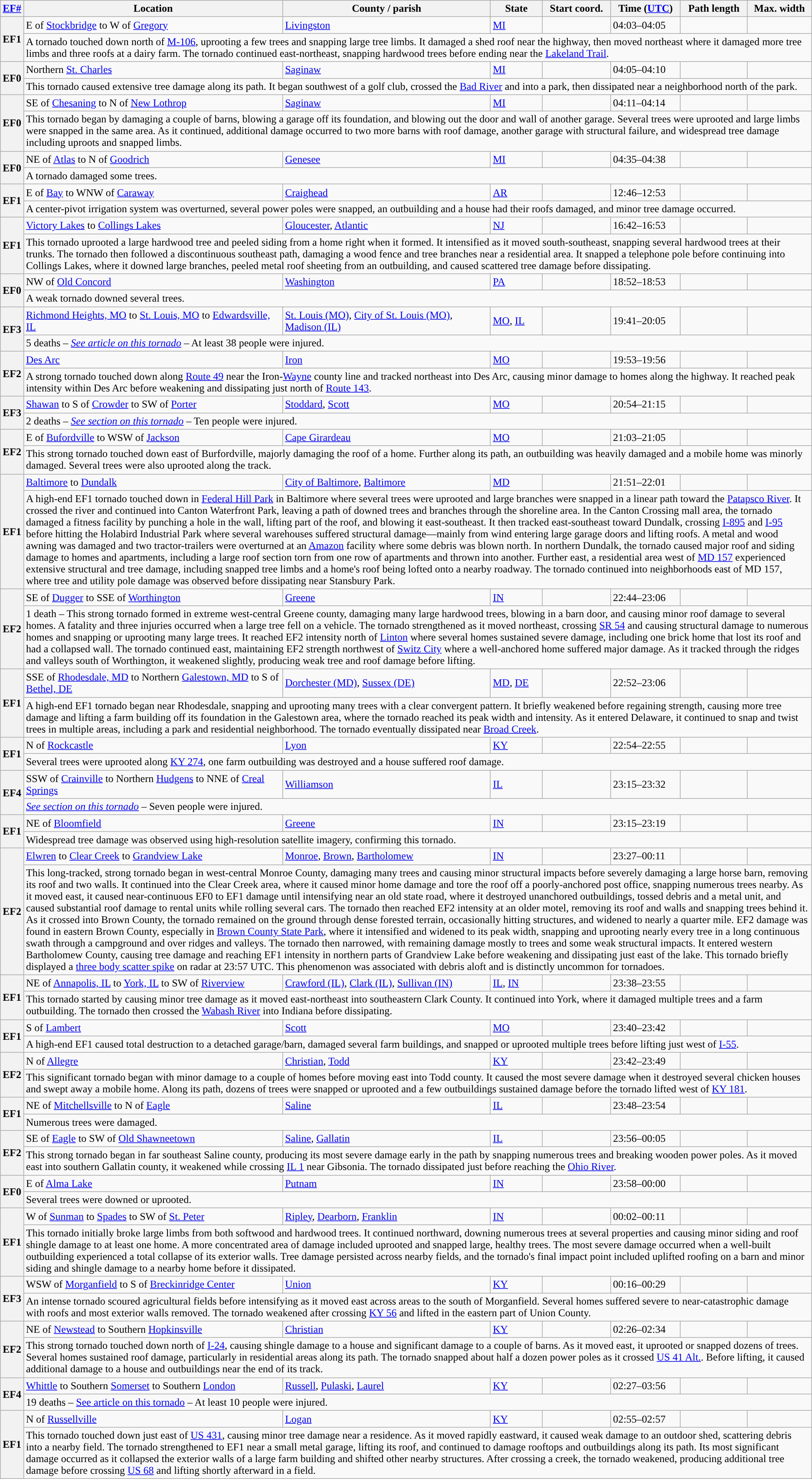<table class="wikitable sortable">
<tr>
<th scope="col"><a href='#'>EF#</a></th>
<th scope="col" class="unsortable">Location</th>
<th scope="col" class="unsortable">County / parish</th>
<th scope="col">State</th>
<th scope="col">Start coord.</th>
<th scope="col">Time (<a href='#'>UTC</a>)</th>
<th scope="col">Path length</th>
<th scope="col">Max. width</th>
</tr>
<tr>
<th scope="row" rowspan="2" style="background-color:#">EF1</th>
<td>E of <a href='#'>Stockbridge</a> to W of <a href='#'>Gregory</a></td>
<td><a href='#'>Livingston</a></td>
<td><a href='#'>MI</a></td>
<td></td>
<td>04:03–04:05</td>
<td></td>
<td></td>
</tr>
<tr class="expand-child">
<td colspan="7" border-bottom: 1px solid black;>A tornado touched down north of <a href='#'>M-106</a>, uprooting a few trees and snapping large tree limbs. It damaged a shed roof near the highway, then moved northeast where it damaged more tree limbs and three roofs at a dairy farm. The tornado continued east-northeast, snapping hardwood trees before ending near the <a href='#'>Lakeland Trail</a>.</td>
</tr>
<tr>
<th scope="row" rowspan="2" style="background-color:#">EF0</th>
<td>Northern <a href='#'>St. Charles</a></td>
<td><a href='#'>Saginaw</a></td>
<td><a href='#'>MI</a></td>
<td></td>
<td>04:05–04:10</td>
<td></td>
<td></td>
</tr>
<tr class="expand-child">
<td colspan="7" border-bottom: 1px solid black;>This tornado caused extensive tree damage along its path. It began southwest of a golf club, crossed the <a href='#'>Bad River</a> and into a park, then dissipated near a neighborhood north of the park.</td>
</tr>
<tr>
<th scope="row" rowspan="2" style="background-color:#">EF0</th>
<td>SE of <a href='#'>Chesaning</a> to N of <a href='#'>New Lothrop</a></td>
<td><a href='#'>Saginaw</a></td>
<td><a href='#'>MI</a></td>
<td></td>
<td>04:11–04:14</td>
<td></td>
<td></td>
</tr>
<tr class="expand-child">
<td colspan="7" border-bottom: 1px solid black;>This tornado began by damaging a couple of barns, blowing a garage off its foundation, and blowing out the door and wall of another garage. Several trees were uprooted and large limbs were snapped in the same area. As it continued, additional damage occurred to two more barns with roof damage, another garage with structural failure, and widespread tree damage including uproots and snapped limbs.</td>
</tr>
<tr>
<th scope="row" rowspan="2" style="background-color:#">EF0</th>
<td>NE of <a href='#'>Atlas</a> to N of <a href='#'>Goodrich</a></td>
<td><a href='#'>Genesee</a></td>
<td><a href='#'>MI</a></td>
<td></td>
<td>04:35–04:38</td>
<td></td>
<td></td>
</tr>
<tr class="expand-child">
<td colspan="7" border-bottom: 1px solid black;>A tornado damaged some trees.</td>
</tr>
<tr>
<th scope="row" rowspan="2" style="background-color:#">EF1</th>
<td>E of <a href='#'>Bay</a> to WNW of <a href='#'>Caraway</a></td>
<td><a href='#'>Craighead</a></td>
<td><a href='#'>AR</a></td>
<td></td>
<td>12:46–12:53</td>
<td></td>
<td></td>
</tr>
<tr class="expand-child">
<td colspan="7" border-bottom: 1px solid black;>A center-pivot irrigation system was overturned, several power poles were snapped, an outbuilding and a house had their roofs damaged, and minor tree damage occurred.</td>
</tr>
<tr>
<th scope="row" rowspan="2" style="background-color:#">EF1</th>
<td><a href='#'>Victory Lakes</a> to <a href='#'>Collings Lakes</a></td>
<td><a href='#'>Gloucester</a>, <a href='#'>Atlantic</a></td>
<td><a href='#'>NJ</a></td>
<td></td>
<td>16:42–16:53</td>
<td></td>
<td></td>
</tr>
<tr class="expand-child">
<td colspan="7" border-bottom: 1px solid black;>This tornado uprooted a large hardwood tree and peeled siding from a home right when it formed. It intensified as it moved south-southeast, snapping several hardwood trees at their trunks. The tornado then followed a discontinuous southeast path, damaging a wood fence and tree branches near a residential area. It snapped a telephone pole before continuing into Collings Lakes, where it downed large branches, peeled metal roof sheeting from an outbuilding, and caused scattered tree damage before dissipating.</td>
</tr>
<tr>
<th scope="row" rowspan="2" style="background-color:#">EF0</th>
<td>NW of <a href='#'>Old Concord</a></td>
<td><a href='#'>Washington</a></td>
<td><a href='#'>PA</a></td>
<td></td>
<td>18:52–18:53</td>
<td></td>
<td></td>
</tr>
<tr class="expand-child">
<td colspan="7" border-bottom: 1px solid black;>A weak tornado downed several trees.</td>
</tr>
<tr>
<th scope="row" rowspan="2" style="background-color:#">EF3</th>
<td><a href='#'>Richmond Heights, MO</a> to <a href='#'>St. Louis, MO</a> to <a href='#'>Edwardsville, IL</a></td>
<td><a href='#'>St. Louis (MO)</a>, <a href='#'>City of St. Louis (MO)</a>, <a href='#'>Madison (IL)</a></td>
<td><a href='#'>MO</a>, <a href='#'>IL</a></td>
<td></td>
<td>19:41–20:05</td>
<td></td>
<td></td>
</tr>
<tr class="expand-child">
<td colspan="7" border-bottom: 1px solid black;>5 deaths – <em><a href='#'>See article on this tornado</a></em> – At least 38 people were injured.</td>
</tr>
<tr>
<th scope="row" rowspan="2" style="background-color:#">EF2</th>
<td><a href='#'>Des Arc</a></td>
<td><a href='#'>Iron</a></td>
<td><a href='#'>MO</a></td>
<td></td>
<td>19:53–19:56</td>
<td></td>
<td></td>
</tr>
<tr class="expand-child">
<td colspan="7" border-bottom: 1px solid black;>A strong tornado touched down along <a href='#'>Route 49</a> near the Iron-<a href='#'>Wayne</a> county line and tracked northeast into Des Arc, causing minor damage to homes along the highway. It reached peak intensity within Des Arc before weakening and dissipating just north of <a href='#'>Route 143</a>.</td>
</tr>
<tr>
<th scope="row" rowspan="2" style="background-color:#">EF3</th>
<td><a href='#'>Shawan</a> to S of <a href='#'>Crowder</a> to SW of <a href='#'>Porter</a></td>
<td><a href='#'>Stoddard</a>, <a href='#'>Scott</a></td>
<td><a href='#'>MO</a></td>
<td></td>
<td>20:54–21:15</td>
<td></td>
<td></td>
</tr>
<tr class="expand-child">
<td colspan="7" border-bottom: 1px solid black;>2 deaths – <em><a href='#'>See section on this tornado</a></em> – Ten people were injured.</td>
</tr>
<tr>
<th scope="row" rowspan="2" style="background-color:#">EF2</th>
<td>E of <a href='#'>Bufordville</a> to WSW of <a href='#'>Jackson</a></td>
<td><a href='#'>Cape Girardeau</a></td>
<td><a href='#'>MO</a></td>
<td></td>
<td>21:03–21:05</td>
<td></td>
<td></td>
</tr>
<tr class="expand-child">
<td colspan="7" border-bottom: 1px solid black;>This strong tornado touched down east of Burfordville, majorly damaging the roof of a home. Further along its path, an outbuilding was heavily damaged and a mobile home was minorly damaged. Several trees were also uprooted along the track.</td>
</tr>
<tr>
<th scope="row" rowspan="2" style="background-color:#">EF1</th>
<td><a href='#'>Baltimore</a> to <a href='#'>Dundalk</a></td>
<td><a href='#'>City of Baltimore</a>, <a href='#'>Baltimore</a></td>
<td><a href='#'>MD</a></td>
<td></td>
<td>21:51–22:01</td>
<td></td>
<td></td>
</tr>
<tr class="expand-child">
<td colspan="7" border-bottom: 1px solid black;>A high-end EF1 tornado touched down in <a href='#'>Federal Hill Park</a> in Baltimore where several trees were uprooted and large branches were snapped in a linear path toward the <a href='#'>Patapsco River</a>. It crossed the river and continued into Canton Waterfront Park, leaving a path of downed trees and branches through the shoreline area. In the Canton Crossing mall area, the tornado damaged a fitness facility by punching a hole in the wall, lifting part of the roof, and blowing it east-southeast. It then tracked east-southeast toward Dundalk, crossing <a href='#'>I-895</a> and <a href='#'>I-95</a> before hitting the Holabird Industrial Park where several warehouses suffered structural damage—mainly from wind entering large garage doors and lifting roofs. A metal and wood awning was damaged and two tractor-trailers were overturned at an <a href='#'>Amazon</a> facility where some debris was blown north. In northern Dundalk, the tornado caused major roof and siding damage to homes and apartments, including a large roof section torn from one row of apartments and thrown into another. Further east, a residential area west of <a href='#'>MD 157</a> experienced extensive structural and tree damage, including snapped tree limbs and a home's roof being lofted onto a nearby roadway. The tornado continued into neighborhoods east of MD 157, where tree and utility pole damage was observed before dissipating near Stansbury Park.</td>
</tr>
<tr>
<th scope="row" rowspan="2" style="background-color:#">EF2</th>
<td>SE of <a href='#'>Dugger</a> to SSE of <a href='#'>Worthington</a></td>
<td><a href='#'>Greene</a></td>
<td><a href='#'>IN</a></td>
<td></td>
<td>22:44–23:06</td>
<td></td>
<td></td>
</tr>
<tr class="expand-child">
<td colspan="7" border-bottom: 1px solid black;>1 death – This strong tornado formed in extreme west-central Greene county, damaging many large hardwood trees, blowing in a barn door, and causing minor roof damage to several homes. A fatality and three injuries occurred when a large tree fell on a vehicle. The tornado strengthened as it moved northeast, crossing <a href='#'>SR 54</a> and causing structural damage to numerous homes and snapping or uprooting many large trees. It reached EF2 intensity north of <a href='#'>Linton</a> where several homes sustained severe damage, including one brick home that lost its roof and had a collapsed wall. The tornado continued east, maintaining EF2 strength northwest of <a href='#'>Switz City</a> where a well-anchored home suffered major damage. As it tracked through the ridges and valleys south of Worthington, it weakened slightly, producing weak tree and roof damage before lifting.</td>
</tr>
<tr>
<th scope="row" rowspan="2" style="background-color:#">EF1</th>
<td>SSE of <a href='#'>Rhodesdale, MD</a> to Northern <a href='#'>Galestown, MD</a> to S of <a href='#'>Bethel, DE</a></td>
<td><a href='#'>Dorchester (MD)</a>, <a href='#'>Sussex (DE)</a></td>
<td><a href='#'>MD</a>, <a href='#'>DE</a></td>
<td></td>
<td>22:52–23:06</td>
<td></td>
<td></td>
</tr>
<tr class="expand-child">
<td colspan="7" border-bottom: 1px solid black;>A high-end EF1 tornado began near Rhodesdale, snapping and uprooting many trees with a clear convergent pattern. It briefly weakened before regaining strength, causing more tree damage and lifting a farm building off its foundation in the Galestown area, where the tornado reached its peak width and intensity. As it entered Delaware, it continued to snap and twist trees in multiple areas, including a park and residential neighborhood. The tornado eventually dissipated near <a href='#'>Broad Creek</a>.</td>
</tr>
<tr>
<th scope="row" rowspan="2" style="background-color:#">EF1</th>
<td>N of <a href='#'>Rockcastle</a></td>
<td><a href='#'>Lyon</a></td>
<td><a href='#'>KY</a></td>
<td></td>
<td>22:54–22:55</td>
<td></td>
<td></td>
</tr>
<tr class="expand-child">
<td colspan="7" border-bottom: 1px solid black;>Several trees were uprooted along <a href='#'>KY 274</a>, one farm outbuilding was destroyed and a house suffered roof damage.</td>
</tr>
<tr>
<th scope="row" rowspan="2" style="background-color:#">EF4</th>
<td>SSW of <a href='#'>Crainville</a> to Northern <a href='#'>Hudgens</a> to NNE of <a href='#'>Creal Springs</a></td>
<td><a href='#'>Williamson</a></td>
<td><a href='#'>IL</a></td>
<td></td>
<td>23:15–23:32</td>
<td></td>
<td></td>
</tr>
<tr class="expand-child">
<td colspan="7" border-bottom: 1px solid black;><em><a href='#'>See section on this tornado</a></em> – Seven people were injured.</td>
</tr>
<tr>
<th scope="row" rowspan="2" style="background-color:#">EF1</th>
<td>NE of <a href='#'>Bloomfield</a></td>
<td><a href='#'>Greene</a></td>
<td><a href='#'>IN</a></td>
<td></td>
<td>23:15–23:19</td>
<td></td>
<td></td>
</tr>
<tr class="expand-child">
<td colspan="7" border-bottom: 1px solid black;>Widespread tree damage was observed using high-resolution satellite imagery, confirming this tornado.</td>
</tr>
<tr>
<th scope="row" rowspan="2" style="background-color:#">EF2</th>
<td><a href='#'>Elwren</a> to <a href='#'>Clear Creek</a> to <a href='#'>Grandview Lake</a></td>
<td><a href='#'>Monroe</a>, <a href='#'>Brown</a>, <a href='#'>Bartholomew</a></td>
<td><a href='#'>IN</a></td>
<td></td>
<td>23:27–00:11</td>
<td></td>
<td></td>
</tr>
<tr class="expand-child">
<td colspan="7" border-bottom: 1px solid black;>This long-tracked, strong tornado began in west-central Monroe County, damaging many trees and causing minor structural impacts before severely damaging a large horse barn, removing its roof and two walls. It continued into the Clear Creek area, where it caused minor home damage and tore the roof off a poorly-anchored post office, snapping numerous trees nearby. As it moved east, it caused near-continuous EF0 to EF1 damage until intensifying near an old state road, where it destroyed unanchored outbuildings, tossed debris and a metal unit, and caused substantial roof damage to rental units while rolling several cars. The tornado then reached EF2 intensity at an older motel, removing its roof and walls and snapping trees behind it. As it crossed into Brown County, the tornado remained on the ground through dense forested terrain, occasionally hitting structures, and widened to nearly a quarter mile. EF2 damage was found in eastern Brown County, especially in <a href='#'>Brown County State Park</a>, where it intensified and widened to its peak width, snapping and uprooting nearly every tree in a long continuous swath through a campground and over ridges and valleys. The tornado then narrowed, with remaining damage mostly to trees and some weak structural impacts. It entered western Bartholomew County, causing tree damage and reaching EF1 intensity in northern parts of Grandview Lake before weakening and dissipating just east of the lake. This tornado briefly displayed a <a href='#'>three body scatter spike</a> on radar at 23:57 UTC. This phenomenon was associated with debris aloft and is distinctly uncommon for tornadoes.</td>
</tr>
<tr>
<th scope="row" rowspan="2" style="background-color:#">EF1</th>
<td>NE of <a href='#'>Annapolis, IL</a> to <a href='#'>York, IL</a> to SW of <a href='#'>Riverview</a></td>
<td><a href='#'>Crawford (IL)</a>, <a href='#'>Clark (IL)</a>, <a href='#'>Sullivan (IN)</a></td>
<td><a href='#'>IL</a>, <a href='#'>IN</a></td>
<td></td>
<td>23:38–23:55</td>
<td></td>
<td></td>
</tr>
<tr class="expand-child">
<td colspan="7" border-bottom: 1px solid black;>This tornado started by causing minor tree damage as it moved east-northeast into southeastern Clark County. It continued into York, where it damaged multiple trees and a farm outbuilding. The tornado then crossed the <a href='#'>Wabash River</a> into Indiana before dissipating.</td>
</tr>
<tr>
<th scope="row" rowspan="2" style="background-color:#">EF1</th>
<td>S of <a href='#'>Lambert</a></td>
<td><a href='#'>Scott</a></td>
<td><a href='#'>MO</a></td>
<td></td>
<td>23:40–23:42</td>
<td></td>
<td></td>
</tr>
<tr class="expand-child">
<td colspan="7" border-bottom: 1px solid black;>A high-end EF1 caused total destruction to a detached garage/barn, damaged several farm buildings, and snapped or uprooted multiple trees before lifting just west of <a href='#'>I-55</a>.</td>
</tr>
<tr>
<th scope="row" rowspan="2" style="background-color:#">EF2</th>
<td>N of <a href='#'>Allegre</a></td>
<td><a href='#'>Christian</a>, <a href='#'>Todd</a></td>
<td><a href='#'>KY</a></td>
<td></td>
<td>23:42–23:49</td>
<td></td>
<td></td>
</tr>
<tr class="expand-child">
<td colspan="7" border-bottom: 1px solid black;>This significant tornado began with minor damage to a couple of homes before moving east into Todd county. It caused the most severe damage when it destroyed several chicken houses and swept away a mobile home. Along its path, dozens of trees were snapped or uprooted and a few outbuildings sustained damage before the tornado lifted west of <a href='#'>KY 181</a>.</td>
</tr>
<tr>
<th scope="row" rowspan="2" style="background-color:#">EF1</th>
<td>NE of <a href='#'>Mitchellsville</a> to N of <a href='#'>Eagle</a></td>
<td><a href='#'>Saline</a></td>
<td><a href='#'>IL</a></td>
<td></td>
<td>23:48–23:54</td>
<td></td>
<td></td>
</tr>
<tr class="expand-child">
<td colspan="7" border-bottom: 1px solid black;>Numerous trees were damaged.</td>
</tr>
<tr>
<th scope="row" rowspan="2" style="background-color:#">EF2</th>
<td>SE of <a href='#'>Eagle</a> to SW of <a href='#'>Old Shawneetown</a></td>
<td><a href='#'>Saline</a>, <a href='#'>Gallatin</a></td>
<td><a href='#'>IL</a></td>
<td></td>
<td>23:56–00:05</td>
<td></td>
<td></td>
</tr>
<tr class="expand-child">
<td colspan="7" border-bottom: 1px solid black;>This strong tornado began in far southeast Saline county, producing its most severe damage early in the path by snapping numerous trees and breaking wooden power poles. As it moved east into southern Gallatin county, it weakened while crossing <a href='#'>IL 1</a> near Gibsonia. The tornado dissipated just before reaching the <a href='#'>Ohio River</a>.</td>
</tr>
<tr>
<th scope="row" rowspan="2" style="background-color:#">EF0</th>
<td>E of <a href='#'>Alma Lake</a></td>
<td><a href='#'>Putnam</a></td>
<td><a href='#'>IN</a></td>
<td></td>
<td>23:58–00:00</td>
<td></td>
<td></td>
</tr>
<tr class="expand-child">
<td colspan="7" border-bottom: 1px solid black;>Several trees were downed or uprooted.</td>
</tr>
<tr>
<th scope="row" rowspan="2" style="background-color:#">EF1</th>
<td>W of <a href='#'>Sunman</a> to <a href='#'>Spades</a> to SW of <a href='#'>St. Peter</a></td>
<td><a href='#'>Ripley</a>, <a href='#'>Dearborn</a>, <a href='#'>Franklin</a></td>
<td><a href='#'>IN</a></td>
<td></td>
<td>00:02–00:11</td>
<td></td>
<td></td>
</tr>
<tr class="expand-child">
<td colspan="7" border-bottom: 1px solid black;>This tornado initially broke large limbs from both softwood and hardwood trees. It continued northward, downing numerous trees at several properties and causing minor siding and roof shingle damage to at least one home. A more concentrated area of damage included uprooted and snapped large, healthy trees. The most severe damage occurred when a well-built outbuilding experienced a total collapse of its exterior walls. Tree damage persisted across nearby fields, and the tornado's final impact point included uplifted roofing on a barn and minor siding and shingle damage to a nearby home before it dissipated.</td>
</tr>
<tr>
<th scope="row" rowspan="2" style="background-color:#">EF3</th>
<td>WSW of <a href='#'>Morganfield</a> to S of <a href='#'>Breckinridge Center</a></td>
<td><a href='#'>Union</a></td>
<td><a href='#'>KY</a></td>
<td></td>
<td>00:16–00:29</td>
<td></td>
<td></td>
</tr>
<tr class="expand-child">
<td colspan="7" border-bottom: 1px solid black;>An intense tornado scoured agricultural fields before intensifying as it moved east across areas to the south of Morganfield. Several homes suffered severe to near-catastrophic damage with roofs and most exterior walls removed. The tornado weakened after crossing <a href='#'>KY 56</a> and lifted in the eastern part of Union County.</td>
</tr>
<tr>
<th scope="row" rowspan="2" style="background-color:#">EF2</th>
<td>NE of <a href='#'>Newstead</a> to Southern <a href='#'>Hopkinsville</a></td>
<td><a href='#'>Christian</a></td>
<td><a href='#'>KY</a></td>
<td></td>
<td>02:26–02:34</td>
<td></td>
<td></td>
</tr>
<tr class="expand-child">
<td colspan="7" border-bottom: 1px solid black;>This strong tornado touched down north of <a href='#'>I-24</a>, causing shingle damage to a house and significant damage to a couple of barns. As it moved east, it uprooted or snapped dozens of trees. Several homes sustained roof damage, particularly in residential areas along its path. The tornado snapped about half a dozen power poles as it crossed <a href='#'>US 41 Alt.</a>. Before lifting, it caused additional damage to a house and outbuildings near the end of its track.</td>
</tr>
<tr>
<th scope="row" rowspan="2" style="background-color:#">EF4</th>
<td><a href='#'>Whittle</a> to Southern <a href='#'>Somerset</a> to Southern <a href='#'>London</a></td>
<td><a href='#'>Russell</a>, <a href='#'>Pulaski</a>, <a href='#'>Laurel</a></td>
<td><a href='#'>KY</a></td>
<td></td>
<td>02:27–03:56</td>
<td></td>
<td></td>
</tr>
<tr class="expand-child">
<td colspan="7" border-bottom: 1px solid black;>19 deaths – <a href='#'>See article on this tornado</a> – At least 10 people were injured.</td>
</tr>
<tr>
<th scope="row" rowspan="2" style="background-color:#">EF1</th>
<td>N of <a href='#'>Russellville</a></td>
<td><a href='#'>Logan</a></td>
<td><a href='#'>KY</a></td>
<td></td>
<td>02:55–02:57</td>
<td></td>
<td></td>
</tr>
<tr class="expand-child">
<td colspan="7" border-bottom: 1px solid black;>This tornado touched down just east of <a href='#'>US 431</a>, causing minor tree damage near a residence. As it moved rapidly eastward, it caused weak damage to an outdoor shed, scattering debris into a nearby field. The tornado strengthened to EF1 near a small metal garage, lifting its roof, and continued to damage rooftops and outbuildings along its path. Its most significant damage occurred as it collapsed the exterior walls of a large farm building and shifted other nearby structures. After crossing a creek, the tornado weakened, producing additional tree damage before crossing <a href='#'>US 68</a> and lifting shortly afterward in a field.</td>
</tr>
</table>
